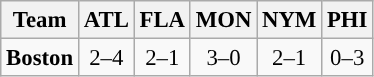<table class="wikitable" style="text-align:center; font-size: 95%;">
<tr>
<th>Team</th>
<th><strong>ATL</strong></th>
<th><strong>FLA</strong></th>
<th><strong>MON</strong></th>
<th><strong>NYM</strong></th>
<th><strong>PHI</strong></th>
</tr>
<tr>
<td><strong>Boston</strong></td>
<td>2–4</td>
<td>2–1</td>
<td>3–0</td>
<td>2–1</td>
<td>0–3</td>
</tr>
</table>
